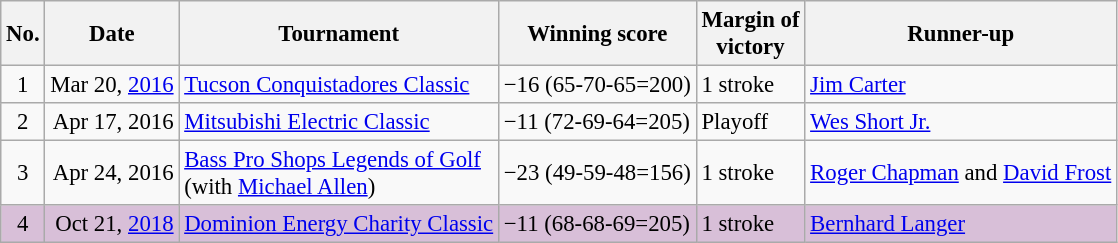<table class="wikitable" style="font-size:95%;">
<tr>
<th>No.</th>
<th>Date</th>
<th>Tournament</th>
<th>Winning score</th>
<th>Margin of<br>victory</th>
<th>Runner-up</th>
</tr>
<tr>
<td align=center>1</td>
<td align=right>Mar 20, <a href='#'>2016</a></td>
<td><a href='#'>Tucson Conquistadores Classic</a></td>
<td>−16 (65-70-65=200)</td>
<td>1 stroke</td>
<td> <a href='#'>Jim Carter</a></td>
</tr>
<tr>
<td align=center>2</td>
<td align=right>Apr 17, 2016</td>
<td><a href='#'>Mitsubishi Electric Classic</a></td>
<td>−11 (72-69-64=205)</td>
<td>Playoff</td>
<td> <a href='#'>Wes Short Jr.</a></td>
</tr>
<tr>
<td align=center>3</td>
<td align=right>Apr 24, 2016</td>
<td><a href='#'>Bass Pro Shops Legends of Golf</a><br>(with  <a href='#'>Michael Allen</a>)</td>
<td>−23 (49-59-48=156)</td>
<td>1 stroke</td>
<td> <a href='#'>Roger Chapman</a> and  <a href='#'>David Frost</a></td>
</tr>
<tr style="background:thistle">
<td align=center>4</td>
<td align=right>Oct 21, <a href='#'>2018</a></td>
<td><a href='#'>Dominion Energy Charity Classic</a></td>
<td>−11 (68-68-69=205)</td>
<td>1 stroke</td>
<td> <a href='#'>Bernhard Langer</a></td>
</tr>
</table>
